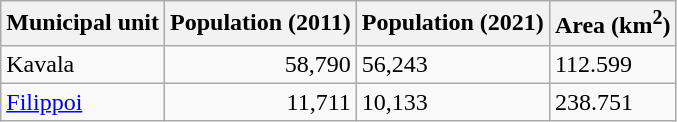<table class=wikitable>
<tr>
<th>Municipal unit</th>
<th>Population (2011)</th>
<th>Population (2021)</th>
<th>Area (km<sup>2</sup>)</th>
</tr>
<tr>
<td>Kavala</td>
<td align=right>58,790</td>
<td>56,243</td>
<td>112.599</td>
</tr>
<tr>
<td><a href='#'>Filippoi</a></td>
<td align=right>11,711</td>
<td>10,133</td>
<td>238.751</td>
</tr>
</table>
